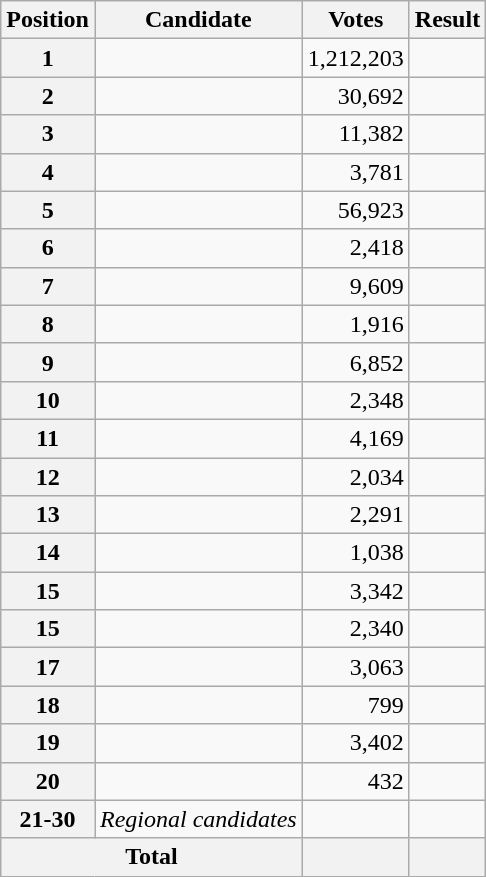<table class="wikitable sortable">
<tr>
<th scope="col">Position</th>
<th scope="col">Candidate</th>
<th scope="col">Votes</th>
<th scope="col">Result</th>
</tr>
<tr>
<th scope="row">1</th>
<td></td>
<td style="text-align:right">1,212,203</td>
<td></td>
</tr>
<tr>
<th scope="row">2</th>
<td></td>
<td style="text-align:right">30,692</td>
<td></td>
</tr>
<tr>
<th scope="row">3</th>
<td></td>
<td style="text-align:right">11,382</td>
<td></td>
</tr>
<tr>
<th scope="row">4</th>
<td></td>
<td style="text-align:right">3,781</td>
<td></td>
</tr>
<tr>
<th scope="row">5</th>
<td></td>
<td style="text-align:right">56,923</td>
<td></td>
</tr>
<tr>
<th scope="row">6</th>
<td></td>
<td style="text-align:right">2,418</td>
<td></td>
</tr>
<tr>
<th scope="row">7</th>
<td></td>
<td style="text-align:right">9,609</td>
<td></td>
</tr>
<tr>
<th scope="row">8</th>
<td></td>
<td style="text-align:right">1,916</td>
<td></td>
</tr>
<tr>
<th scope="row">9</th>
<td></td>
<td style="text-align:right">6,852</td>
<td></td>
</tr>
<tr>
<th scope="row">10</th>
<td></td>
<td style="text-align:right">2,348</td>
<td></td>
</tr>
<tr>
<th scope="row">11</th>
<td></td>
<td style="text-align:right">4,169</td>
<td></td>
</tr>
<tr>
<th scope="row">12</th>
<td></td>
<td style="text-align:right">2,034</td>
<td></td>
</tr>
<tr>
<th scope="row">13</th>
<td></td>
<td style="text-align:right">2,291</td>
<td></td>
</tr>
<tr>
<th scope="row">14</th>
<td></td>
<td style="text-align:right">1,038</td>
<td></td>
</tr>
<tr>
<th scope="row">15</th>
<td></td>
<td style="text-align:right">3,342</td>
<td></td>
</tr>
<tr>
<th scope="row">15</th>
<td></td>
<td style="text-align:right">2,340</td>
<td></td>
</tr>
<tr>
<th scope="row">17</th>
<td></td>
<td style="text-align:right">3,063</td>
<td></td>
</tr>
<tr>
<th scope="row">18</th>
<td></td>
<td style="text-align:right">799</td>
<td></td>
</tr>
<tr>
<th scope="row">19</th>
<td></td>
<td style="text-align:right">3,402</td>
<td></td>
</tr>
<tr>
<th scope="row">20</th>
<td></td>
<td style="text-align:right">432</td>
<td></td>
</tr>
<tr>
<th scope="row">21-30</th>
<td><em>Regional candidates</em></td>
<td style="text-align:right"></td>
<td></td>
</tr>
<tr class="sortbottom">
<th scope="row" colspan="2">Total</th>
<th style="text-align:right"></th>
<th></th>
</tr>
</table>
